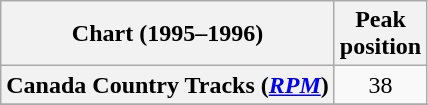<table class="wikitable sortable plainrowheaders" style="text-align:center">
<tr>
<th scope="col">Chart (1995–1996)</th>
<th scope="col">Peak<br>position</th>
</tr>
<tr>
<th scope="row">Canada Country Tracks (<em><a href='#'>RPM</a></em>)</th>
<td align="center">38</td>
</tr>
<tr>
</tr>
</table>
